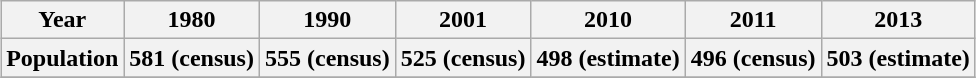<table class="wikitable" style="margin:1em auto;">
<tr>
<th>Year</th>
<th>1980</th>
<th>1990</th>
<th>2001</th>
<th>2010</th>
<th>2011</th>
<th>2013</th>
</tr>
<tr>
<th>Population</th>
<th>581 (census)</th>
<th>555 (census)</th>
<th>525 (census)</th>
<th>498 (estimate)</th>
<th>496 (census)</th>
<th>503 (estimate)</th>
</tr>
<tr>
</tr>
</table>
